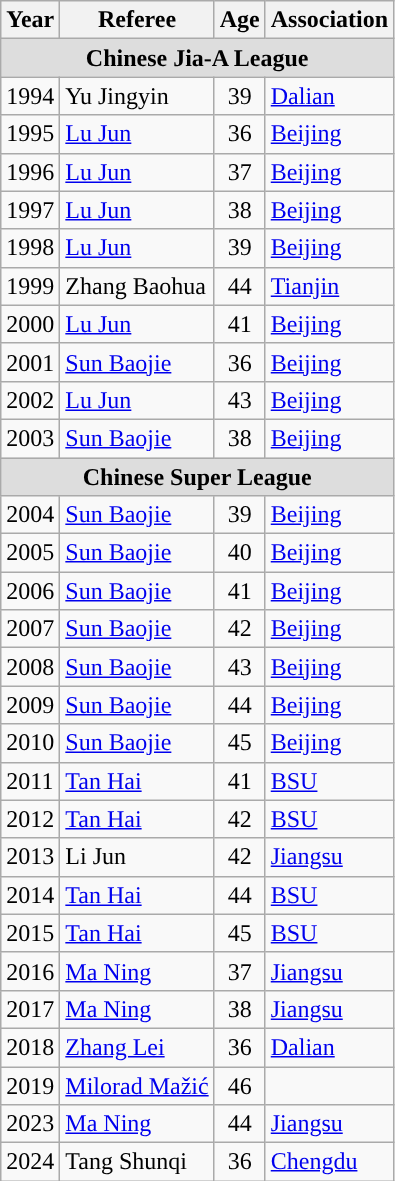<table class="wikitable" style="text-align:left;">
<tr>
<th>Year</th>
<th>Referee</th>
<th>Age</th>
<th>Association</th>
</tr>
<tr style="background:#ddd;">
<td colspan="4" style="text-align:center"><strong>Chinese Jia-A League</strong></td>
</tr>
<tr>
<td>1994</td>
<td> Yu Jingyin</td>
<td align=center>39</td>
<td><a href='#'>Dalian</a></td>
</tr>
<tr>
<td>1995</td>
<td> <a href='#'>Lu Jun</a></td>
<td align=center>36</td>
<td><a href='#'>Beijing</a></td>
</tr>
<tr>
<td>1996</td>
<td> <a href='#'>Lu Jun</a></td>
<td align=center>37</td>
<td><a href='#'>Beijing</a></td>
</tr>
<tr>
<td>1997</td>
<td> <a href='#'>Lu Jun</a></td>
<td align=center>38</td>
<td><a href='#'>Beijing</a></td>
</tr>
<tr>
<td>1998</td>
<td> <a href='#'>Lu Jun</a></td>
<td align=center>39</td>
<td><a href='#'>Beijing</a></td>
</tr>
<tr>
<td>1999</td>
<td> Zhang Baohua</td>
<td align=center>44</td>
<td><a href='#'>Tianjin</a></td>
</tr>
<tr>
<td>2000</td>
<td> <a href='#'>Lu Jun</a></td>
<td align=center>41</td>
<td><a href='#'>Beijing</a></td>
</tr>
<tr>
<td>2001</td>
<td> <a href='#'>Sun Baojie</a></td>
<td align=center>36</td>
<td><a href='#'>Beijing</a></td>
</tr>
<tr>
<td>2002</td>
<td> <a href='#'>Lu Jun</a></td>
<td align=center>43</td>
<td><a href='#'>Beijing</a></td>
</tr>
<tr>
<td>2003</td>
<td> <a href='#'>Sun Baojie</a></td>
<td align=center>38</td>
<td><a href='#'>Beijing</a></td>
</tr>
<tr style="background:#ddd;">
<td colspan="4" style="text-align:center"><strong>Chinese Super League</strong></td>
</tr>
<tr>
<td>2004</td>
<td> <a href='#'>Sun Baojie</a></td>
<td align=center>39</td>
<td><a href='#'>Beijing</a></td>
</tr>
<tr>
<td>2005</td>
<td> <a href='#'>Sun Baojie</a></td>
<td align=center>40</td>
<td><a href='#'>Beijing</a></td>
</tr>
<tr>
<td>2006</td>
<td> <a href='#'>Sun Baojie</a></td>
<td align=center>41</td>
<td><a href='#'>Beijing</a></td>
</tr>
<tr>
<td>2007</td>
<td> <a href='#'>Sun Baojie</a></td>
<td align=center>42</td>
<td><a href='#'>Beijing</a></td>
</tr>
<tr>
<td>2008</td>
<td> <a href='#'>Sun Baojie</a></td>
<td align=center>43</td>
<td><a href='#'>Beijing</a></td>
</tr>
<tr>
<td>2009</td>
<td> <a href='#'>Sun Baojie</a></td>
<td align=center>44</td>
<td><a href='#'>Beijing</a></td>
</tr>
<tr>
<td>2010</td>
<td> <a href='#'>Sun Baojie</a></td>
<td align=center>45</td>
<td><a href='#'>Beijing</a></td>
</tr>
<tr>
<td>2011</td>
<td> <a href='#'>Tan Hai</a></td>
<td align=center>41</td>
<td><a href='#'>BSU</a></td>
</tr>
<tr>
<td>2012</td>
<td> <a href='#'>Tan Hai</a></td>
<td align=center>42</td>
<td><a href='#'>BSU</a></td>
</tr>
<tr>
<td>2013</td>
<td> Li Jun</td>
<td align=center>42</td>
<td><a href='#'>Jiangsu</a></td>
</tr>
<tr>
<td>2014</td>
<td> <a href='#'>Tan Hai</a></td>
<td align=center>44</td>
<td><a href='#'>BSU</a></td>
</tr>
<tr>
<td>2015</td>
<td> <a href='#'>Tan Hai</a></td>
<td align=center>45</td>
<td><a href='#'>BSU</a></td>
</tr>
<tr>
<td>2016</td>
<td> <a href='#'>Ma Ning</a></td>
<td align=center>37</td>
<td><a href='#'>Jiangsu</a></td>
</tr>
<tr>
<td>2017</td>
<td> <a href='#'>Ma Ning</a></td>
<td align=center>38</td>
<td><a href='#'>Jiangsu</a></td>
</tr>
<tr>
<td>2018</td>
<td> <a href='#'>Zhang Lei</a></td>
<td align=center>36</td>
<td><a href='#'>Dalian</a></td>
</tr>
<tr>
<td>2019</td>
<td> <a href='#'>Milorad Mažić</a></td>
<td align=center>46</td>
</tr>
<tr>
<td>2023</td>
<td> <a href='#'>Ma Ning</a></td>
<td align=center>44</td>
<td><a href='#'>Jiangsu</a></td>
</tr>
<tr>
<td>2024</td>
<td> Tang Shunqi</td>
<td align=center>36</td>
<td><a href='#'>Chengdu</a></td>
</tr>
</table>
